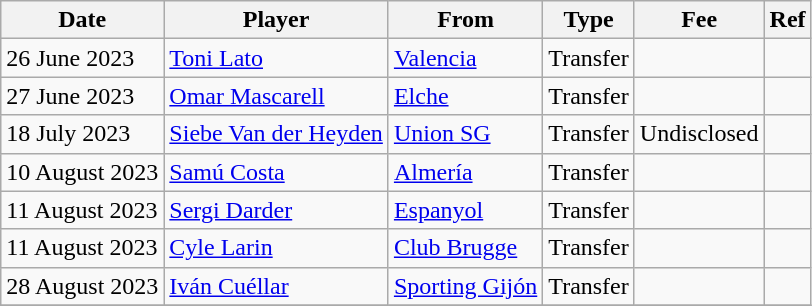<table class="wikitable">
<tr>
<th>Date</th>
<th>Player</th>
<th>From</th>
<th>Type</th>
<th>Fee</th>
<th>Ref</th>
</tr>
<tr>
<td>26 June 2023</td>
<td> <a href='#'>Toni Lato</a></td>
<td><a href='#'>Valencia</a></td>
<td>Transfer</td>
<td></td>
<td></td>
</tr>
<tr>
<td>27 June 2023</td>
<td> <a href='#'>Omar Mascarell</a></td>
<td><a href='#'>Elche</a></td>
<td>Transfer</td>
<td></td>
<td></td>
</tr>
<tr>
<td>18 July 2023</td>
<td> <a href='#'>Siebe Van der Heyden</a></td>
<td> <a href='#'>Union SG</a></td>
<td>Transfer</td>
<td>Undisclosed</td>
<td></td>
</tr>
<tr>
<td>10 August 2023</td>
<td> <a href='#'>Samú Costa</a></td>
<td><a href='#'>Almería</a></td>
<td>Transfer</td>
<td></td>
<td></td>
</tr>
<tr>
<td>11 August 2023</td>
<td> <a href='#'>Sergi Darder</a></td>
<td><a href='#'>Espanyol</a></td>
<td>Transfer</td>
<td></td>
<td></td>
</tr>
<tr>
<td>11 August 2023</td>
<td> <a href='#'>Cyle Larin</a></td>
<td> <a href='#'>Club Brugge</a></td>
<td>Transfer</td>
<td></td>
<td></td>
</tr>
<tr>
<td>28 August 2023</td>
<td> <a href='#'>Iván Cuéllar</a></td>
<td><a href='#'>Sporting Gijón</a></td>
<td>Transfer</td>
<td></td>
<td></td>
</tr>
<tr>
</tr>
</table>
